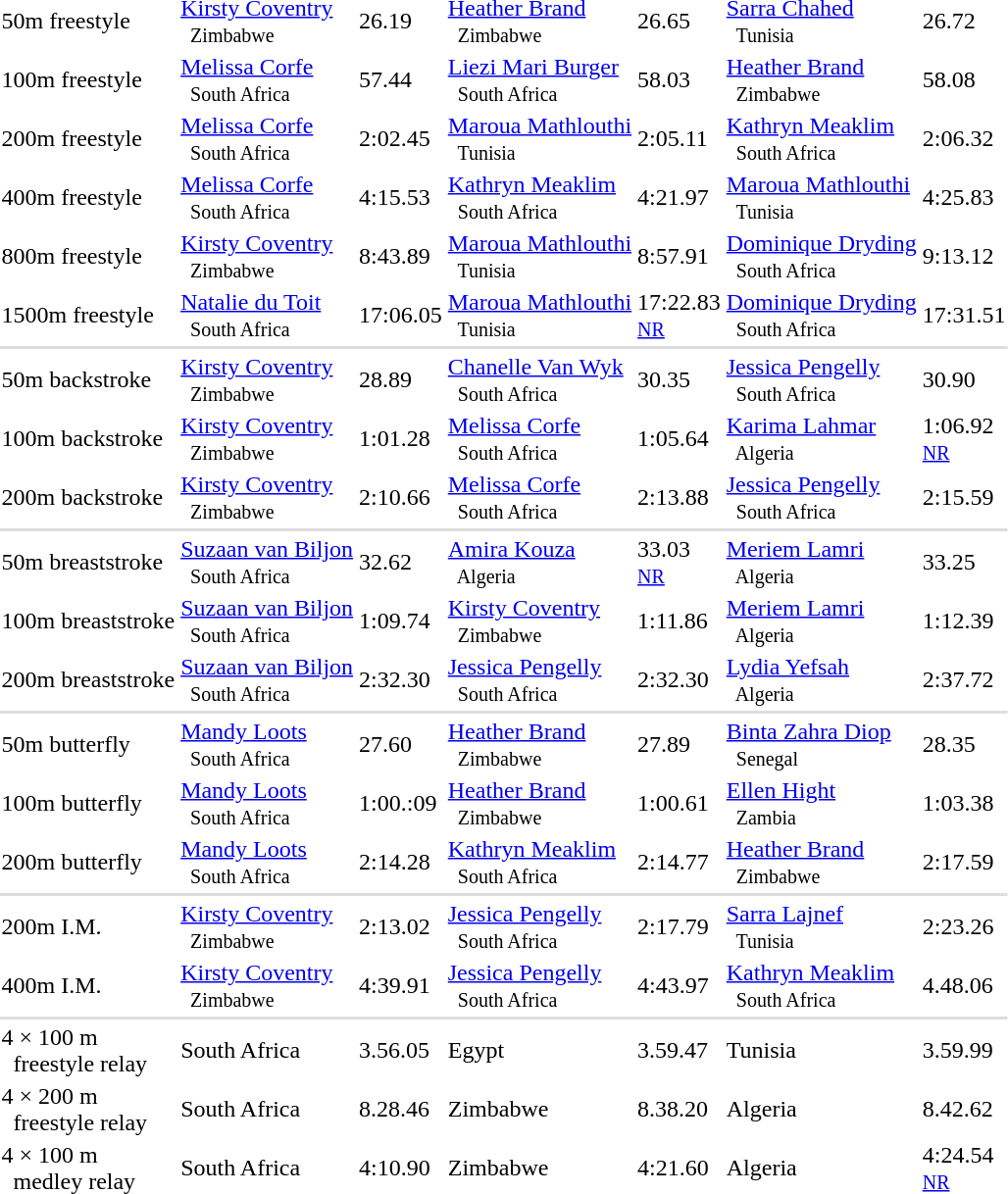<table>
<tr>
<td>50m freestyle</td>
<td><a href='#'>Kirsty Coventry</a> <small><br>   Zimbabwe</small></td>
<td>26.19</td>
<td><a href='#'>Heather Brand</a> <small><br>   Zimbabwe</small></td>
<td>26.65</td>
<td><a href='#'>Sarra Chahed</a> <small><br>   Tunisia</small></td>
<td>26.72</td>
</tr>
<tr>
<td>100m freestyle</td>
<td><a href='#'>Melissa Corfe</a> <small><br>   South Africa</small></td>
<td>57.44</td>
<td><a href='#'>Liezi Mari Burger</a> <small><br>   South Africa</small></td>
<td>58.03</td>
<td><a href='#'>Heather Brand</a> <small><br>   Zimbabwe</small></td>
<td>58.08</td>
</tr>
<tr>
<td>200m freestyle</td>
<td><a href='#'>Melissa Corfe</a> <small><br>   South Africa</small></td>
<td>2:02.45</td>
<td><a href='#'>Maroua Mathlouthi</a> <small><br>   Tunisia</small></td>
<td>2:05.11</td>
<td><a href='#'>Kathryn Meaklim</a> <small><br>   South Africa</small></td>
<td>2:06.32</td>
</tr>
<tr>
<td>400m freestyle</td>
<td><a href='#'>Melissa Corfe</a> <small><br>   South Africa</small></td>
<td>4:15.53</td>
<td><a href='#'>Kathryn Meaklim</a> <small><br>   South Africa</small></td>
<td>4:21.97</td>
<td><a href='#'>Maroua Mathlouthi</a> <small><br>   Tunisia</small></td>
<td>4:25.83</td>
</tr>
<tr>
<td>800m freestyle</td>
<td><a href='#'>Kirsty Coventry</a> <small><br>   Zimbabwe</small></td>
<td>8:43.89</td>
<td><a href='#'>Maroua Mathlouthi</a> <small><br>   Tunisia</small></td>
<td>8:57.91</td>
<td><a href='#'>Dominique Dryding</a> <small><br>   South Africa</small></td>
<td>9:13.12</td>
</tr>
<tr>
<td>1500m freestyle</td>
<td><a href='#'>Natalie du Toit</a> <small><br>   South Africa</small></td>
<td>17:06.05</td>
<td><a href='#'>Maroua Mathlouthi</a> <small><br>   Tunisia</small></td>
<td>17:22.83 <br><small><a href='#'>NR</a></small></td>
<td><a href='#'>Dominique Dryding</a> <small><br>   South Africa</small></td>
<td>17:31.51</td>
</tr>
<tr bgcolor=#DDDDDD>
<td colspan=7></td>
</tr>
<tr>
<td>50m backstroke</td>
<td><a href='#'>Kirsty Coventry</a> <small><br>   Zimbabwe</small></td>
<td>28.89</td>
<td><a href='#'>Chanelle Van Wyk</a> <small><br>   South Africa</small></td>
<td>30.35</td>
<td><a href='#'>Jessica Pengelly</a> <small><br>   South Africa</small></td>
<td>30.90</td>
</tr>
<tr>
<td>100m backstroke</td>
<td><a href='#'>Kirsty Coventry</a> <small><br>   Zimbabwe</small></td>
<td>1:01.28</td>
<td><a href='#'>Melissa Corfe</a> <small><br>   South Africa</small></td>
<td>1:05.64</td>
<td><a href='#'>Karima Lahmar</a> <small><br>   Algeria</small></td>
<td>1:06.92 <br><small><a href='#'>NR</a></small></td>
</tr>
<tr>
<td>200m backstroke</td>
<td><a href='#'>Kirsty Coventry</a> <small><br>   Zimbabwe</small></td>
<td>2:10.66</td>
<td><a href='#'>Melissa Corfe</a> <small><br>   South Africa</small></td>
<td>2:13.88</td>
<td><a href='#'>Jessica Pengelly</a> <small><br>   South Africa</small></td>
<td>2:15.59</td>
</tr>
<tr bgcolor=#DDDDDD>
<td colspan=7></td>
</tr>
<tr>
<td>50m breaststroke</td>
<td><a href='#'>Suzaan van Biljon</a> <small><br>   South Africa</small></td>
<td>32.62</td>
<td><a href='#'>Amira Kouza</a> <small><br>   Algeria</small></td>
<td>33.03 <br><small><a href='#'>NR</a></small></td>
<td><a href='#'>Meriem Lamri</a> <small><br>   Algeria</small></td>
<td>33.25</td>
</tr>
<tr>
<td>100m breaststroke</td>
<td><a href='#'>Suzaan van Biljon</a> <small><br>   South Africa</small></td>
<td>1:09.74</td>
<td><a href='#'>Kirsty Coventry</a> <small><br>   Zimbabwe</small></td>
<td>1:11.86</td>
<td><a href='#'>Meriem Lamri</a> <small><br>   Algeria</small></td>
<td>1:12.39</td>
</tr>
<tr>
<td>200m breaststroke</td>
<td><a href='#'>Suzaan van Biljon</a> <small><br>   South Africa</small></td>
<td>2:32.30</td>
<td><a href='#'>Jessica Pengelly</a> <small><br>   South Africa</small></td>
<td>2:32.30</td>
<td><a href='#'>Lydia Yefsah</a> <small><br>   Algeria</small></td>
<td>2:37.72</td>
</tr>
<tr bgcolor=#DDDDDD>
<td colspan=7></td>
</tr>
<tr>
<td>50m butterfly</td>
<td><a href='#'>Mandy Loots</a> <small><br>   South Africa</small></td>
<td>27.60</td>
<td><a href='#'>Heather Brand</a> <small><br>   Zimbabwe</small></td>
<td>27.89</td>
<td><a href='#'>Binta Zahra Diop</a> <small><br>   Senegal</small></td>
<td>28.35</td>
</tr>
<tr>
<td>100m butterfly</td>
<td><a href='#'>Mandy Loots</a> <small><br>   South Africa</small></td>
<td>1:00.:09</td>
<td><a href='#'>Heather Brand</a> <small><br>   Zimbabwe</small></td>
<td>1:00.61</td>
<td><a href='#'>Ellen Hight</a> <small><br>   Zambia</small></td>
<td>1:03.38</td>
</tr>
<tr>
<td>200m butterfly</td>
<td><a href='#'>Mandy Loots</a> <small><br>   South Africa</small></td>
<td>2:14.28</td>
<td><a href='#'>Kathryn Meaklim</a> <small><br>   South Africa</small></td>
<td>2:14.77</td>
<td><a href='#'>Heather Brand</a> <small><br>   Zimbabwe</small></td>
<td>2:17.59</td>
</tr>
<tr bgcolor=#DDDDDD>
<td colspan=7></td>
</tr>
<tr>
<td>200m I.M.</td>
<td><a href='#'>Kirsty Coventry</a> <small><br>   Zimbabwe</small></td>
<td>2:13.02</td>
<td><a href='#'>Jessica Pengelly</a> <small><br>   South Africa</small></td>
<td>2:17.79</td>
<td><a href='#'>Sarra Lajnef</a> <small><br>   Tunisia</small></td>
<td>2:23.26</td>
</tr>
<tr>
<td>400m I.M.</td>
<td><a href='#'>Kirsty Coventry</a> <small><br>   Zimbabwe</small></td>
<td>4:39.91</td>
<td><a href='#'>Jessica Pengelly</a> <small><br>   South Africa</small></td>
<td>4:43.97</td>
<td><a href='#'>Kathryn Meaklim</a> <small><br>   South Africa</small></td>
<td>4.48.06</td>
</tr>
<tr bgcolor=#DDDDDD>
<td colspan=7></td>
</tr>
<tr>
<td>4 × 100 m<br>  freestyle relay</td>
<td> South Africa</td>
<td>3.56.05</td>
<td> Egypt</td>
<td>3.59.47</td>
<td> Tunisia</td>
<td>3.59.99</td>
</tr>
<tr>
<td>4 × 200 m<br>  freestyle relay</td>
<td> South Africa</td>
<td>8.28.46</td>
<td> Zimbabwe</td>
<td>8.38.20</td>
<td> Algeria</td>
<td>8.42.62</td>
</tr>
<tr>
<td>4 × 100 m<br>  medley relay</td>
<td> South Africa</td>
<td>4:10.90</td>
<td> Zimbabwe</td>
<td>4:21.60</td>
<td> Algeria</td>
<td>4:24.54 <br><small><a href='#'>NR</a></small></td>
</tr>
</table>
